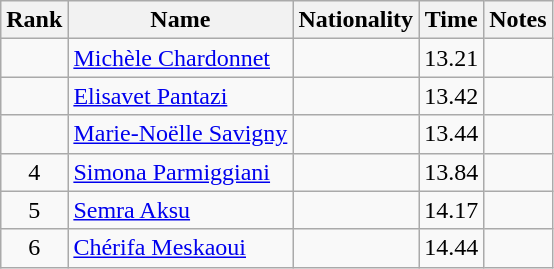<table class="wikitable sortable" style="text-align:center">
<tr>
<th>Rank</th>
<th>Name</th>
<th>Nationality</th>
<th>Time</th>
<th>Notes</th>
</tr>
<tr>
<td></td>
<td align=left><a href='#'>Michèle Chardonnet</a></td>
<td align=left></td>
<td>13.21</td>
<td></td>
</tr>
<tr>
<td></td>
<td align=left><a href='#'>Elisavet Pantazi</a></td>
<td align=left></td>
<td>13.42</td>
<td></td>
</tr>
<tr>
<td></td>
<td align=left><a href='#'>Marie-Noëlle Savigny</a></td>
<td align=left></td>
<td>13.44</td>
<td></td>
</tr>
<tr>
<td>4</td>
<td align=left><a href='#'>Simona Parmiggiani</a></td>
<td align=left></td>
<td>13.84</td>
<td></td>
</tr>
<tr>
<td>5</td>
<td align=left><a href='#'>Semra Aksu</a></td>
<td align=left></td>
<td>14.17</td>
<td></td>
</tr>
<tr>
<td>6</td>
<td align=left><a href='#'>Chérifa Meskaoui</a></td>
<td align=left></td>
<td>14.44</td>
<td></td>
</tr>
</table>
